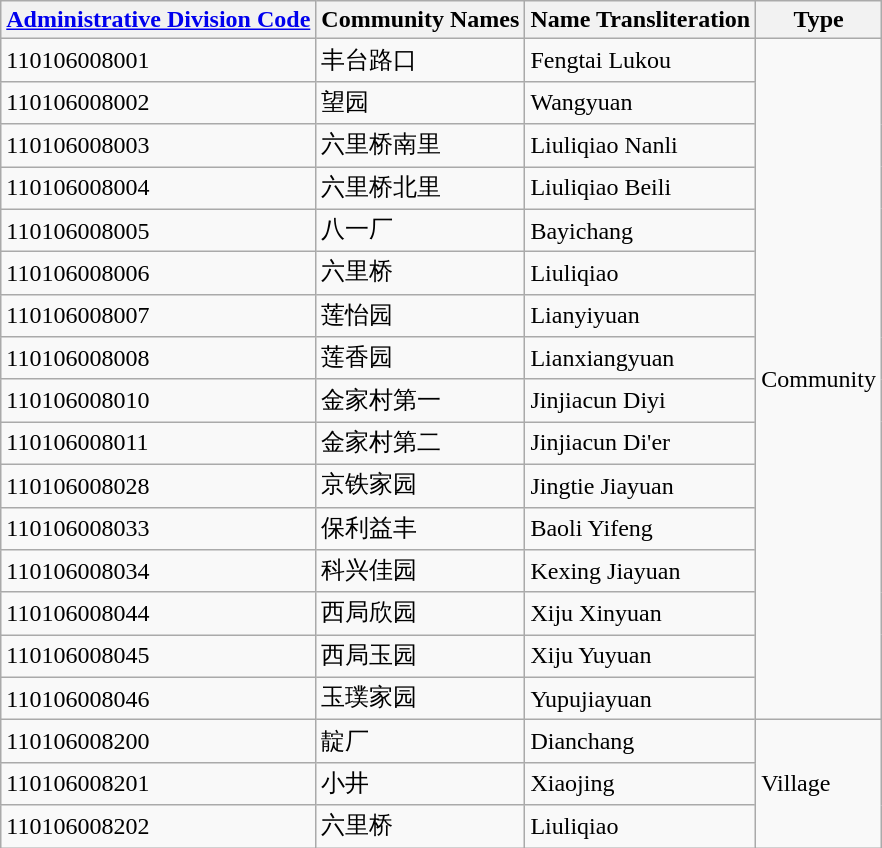<table class="wikitable sortable">
<tr>
<th><a href='#'>Administrative Division Code</a></th>
<th>Community Names</th>
<th>Name Transliteration</th>
<th>Type</th>
</tr>
<tr>
<td>110106008001</td>
<td>丰台路口</td>
<td>Fengtai Lukou</td>
<td rowspan="16">Community</td>
</tr>
<tr>
<td>110106008002</td>
<td>望园</td>
<td>Wangyuan</td>
</tr>
<tr>
<td>110106008003</td>
<td>六里桥南里</td>
<td>Liuliqiao Nanli</td>
</tr>
<tr>
<td>110106008004</td>
<td>六里桥北里</td>
<td>Liuliqiao Beili</td>
</tr>
<tr>
<td>110106008005</td>
<td>八一厂</td>
<td>Bayichang</td>
</tr>
<tr>
<td>110106008006</td>
<td>六里桥</td>
<td>Liuliqiao</td>
</tr>
<tr>
<td>110106008007</td>
<td>莲怡园</td>
<td>Lianyiyuan</td>
</tr>
<tr>
<td>110106008008</td>
<td>莲香园</td>
<td>Lianxiangyuan</td>
</tr>
<tr>
<td>110106008010</td>
<td>金家村第一</td>
<td>Jinjiacun Diyi</td>
</tr>
<tr>
<td>110106008011</td>
<td>金家村第二</td>
<td>Jinjiacun Di'er</td>
</tr>
<tr>
<td>110106008028</td>
<td>京铁家园</td>
<td>Jingtie Jiayuan</td>
</tr>
<tr>
<td>110106008033</td>
<td>保利益丰</td>
<td>Baoli Yifeng</td>
</tr>
<tr>
<td>110106008034</td>
<td>科兴佳园</td>
<td>Kexing Jiayuan</td>
</tr>
<tr>
<td>110106008044</td>
<td>西局欣园</td>
<td>Xiju Xinyuan</td>
</tr>
<tr>
<td>110106008045</td>
<td>西局玉园</td>
<td>Xiju Yuyuan</td>
</tr>
<tr>
<td>110106008046</td>
<td>玉璞家园</td>
<td>Yupujiayuan</td>
</tr>
<tr>
<td>110106008200</td>
<td>靛厂</td>
<td>Dianchang</td>
<td rowspan="3">Village</td>
</tr>
<tr>
<td>110106008201</td>
<td>小井</td>
<td>Xiaojing</td>
</tr>
<tr>
<td>110106008202</td>
<td>六里桥</td>
<td>Liuliqiao</td>
</tr>
</table>
